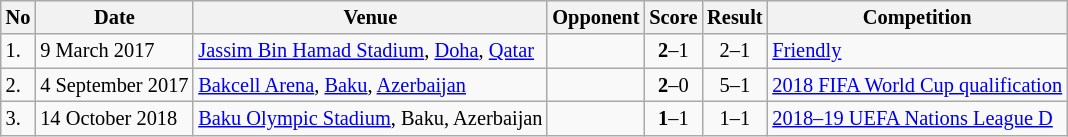<table class="wikitable" style="font-size:85%;">
<tr>
<th>No</th>
<th>Date</th>
<th>Venue</th>
<th>Opponent</th>
<th>Score</th>
<th>Result</th>
<th>Competition</th>
</tr>
<tr>
<td>1.</td>
<td>9 March 2017</td>
<td><a href='#'>Jassim Bin Hamad Stadium</a>, <a href='#'>Doha</a>, <a href='#'>Qatar</a></td>
<td></td>
<td align=center><strong>2</strong>–1</td>
<td align=center>2–1</td>
<td><a href='#'>Friendly</a></td>
</tr>
<tr>
<td>2.</td>
<td>4 September 2017</td>
<td><a href='#'>Bakcell Arena</a>, <a href='#'>Baku</a>, <a href='#'>Azerbaijan</a></td>
<td></td>
<td align=center><strong>2</strong>–0</td>
<td align=center>5–1</td>
<td><a href='#'>2018 FIFA World Cup qualification</a></td>
</tr>
<tr>
<td>3.</td>
<td>14 October 2018</td>
<td><a href='#'>Baku Olympic Stadium</a>, Baku, Azerbaijan</td>
<td></td>
<td align=center><strong>1</strong>–1</td>
<td align=center>1–1</td>
<td><a href='#'>2018–19 UEFA Nations League D</a></td>
</tr>
</table>
